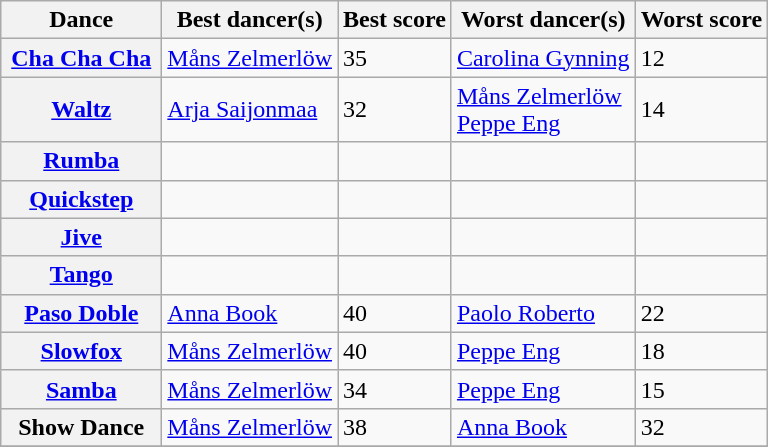<table class="wikitable sortable">
<tr>
<th width="100">Dance</th>
<th>Best dancer(s)</th>
<th>Best score</th>
<th>Worst dancer(s)</th>
<th>Worst score</th>
</tr>
<tr>
<th><a href='#'>Cha Cha Cha</a></th>
<td><a href='#'>Måns Zelmerlöw</a></td>
<td>35</td>
<td><a href='#'>Carolina Gynning</a></td>
<td>12</td>
</tr>
<tr>
<th><a href='#'>Waltz</a></th>
<td><a href='#'>Arja Saijonmaa</a></td>
<td>32</td>
<td><a href='#'>Måns Zelmerlöw</a><br><a href='#'>Peppe Eng</a></td>
<td>14</td>
</tr>
<tr>
<th><a href='#'>Rumba</a></th>
<td></td>
<td></td>
<td></td>
<td></td>
</tr>
<tr>
<th><a href='#'>Quickstep</a></th>
<td></td>
<td></td>
<td></td>
<td></td>
</tr>
<tr>
<th><a href='#'>Jive</a></th>
<td></td>
<td></td>
<td></td>
<td></td>
</tr>
<tr>
<th><a href='#'>Tango</a></th>
<td></td>
<td></td>
<td></td>
<td></td>
</tr>
<tr>
<th><a href='#'>Paso Doble</a></th>
<td><a href='#'>Anna Book</a></td>
<td>40</td>
<td><a href='#'>Paolo Roberto</a></td>
<td>22</td>
</tr>
<tr>
<th><a href='#'>Slowfox</a></th>
<td><a href='#'>Måns Zelmerlöw</a></td>
<td>40</td>
<td><a href='#'>Peppe Eng</a></td>
<td>18</td>
</tr>
<tr>
<th><a href='#'>Samba</a></th>
<td><a href='#'>Måns Zelmerlöw</a></td>
<td>34</td>
<td><a href='#'>Peppe Eng</a></td>
<td>15</td>
</tr>
<tr>
<th>Show Dance</th>
<td><a href='#'>Måns Zelmerlöw</a></td>
<td>38</td>
<td><a href='#'>Anna Book</a></td>
<td>32</td>
</tr>
<tr>
</tr>
</table>
